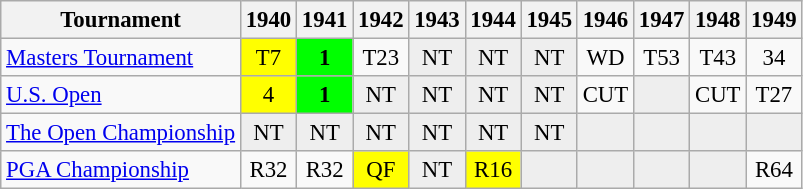<table class="wikitable" style="font-size:95%;text-align:center;">
<tr>
<th>Tournament</th>
<th>1940</th>
<th>1941</th>
<th>1942</th>
<th>1943</th>
<th>1944</th>
<th>1945</th>
<th>1946</th>
<th>1947</th>
<th>1948</th>
<th>1949</th>
</tr>
<tr>
<td align=left><a href='#'>Masters Tournament</a></td>
<td style="background:yellow;">T7</td>
<td style="background:lime;"><strong>1</strong></td>
<td>T23</td>
<td style="background:#eeeeee;">NT</td>
<td style="background:#eeeeee;">NT</td>
<td style="background:#eeeeee;">NT</td>
<td>WD</td>
<td>T53</td>
<td>T43</td>
<td>34</td>
</tr>
<tr>
<td align=left><a href='#'>U.S. Open</a></td>
<td style="background:yellow;">4</td>
<td style="background:lime;"><strong>1</strong></td>
<td style="background:#eeeeee;">NT</td>
<td style="background:#eeeeee;">NT</td>
<td style="background:#eeeeee;">NT</td>
<td style="background:#eeeeee;">NT</td>
<td>CUT</td>
<td style="background:#eeeeee;"></td>
<td>CUT</td>
<td>T27</td>
</tr>
<tr>
<td align=left><a href='#'>The Open Championship</a></td>
<td style="background:#eeeeee;">NT</td>
<td style="background:#eeeeee;">NT</td>
<td style="background:#eeeeee;">NT</td>
<td style="background:#eeeeee;">NT</td>
<td style="background:#eeeeee;">NT</td>
<td style="background:#eeeeee;">NT</td>
<td style="background:#eeeeee;"></td>
<td style="background:#eeeeee;"></td>
<td style="background:#eeeeee;"></td>
<td style="background:#eeeeee;"></td>
</tr>
<tr>
<td align=left><a href='#'>PGA Championship</a></td>
<td>R32</td>
<td>R32</td>
<td style="background:yellow;">QF</td>
<td style="background:#eeeeee;">NT</td>
<td style="background:yellow;">R16</td>
<td style="background:#eeeeee;"></td>
<td style="background:#eeeeee;"></td>
<td style="background:#eeeeee;"></td>
<td style="background:#eeeeee;"></td>
<td>R64</td>
</tr>
</table>
